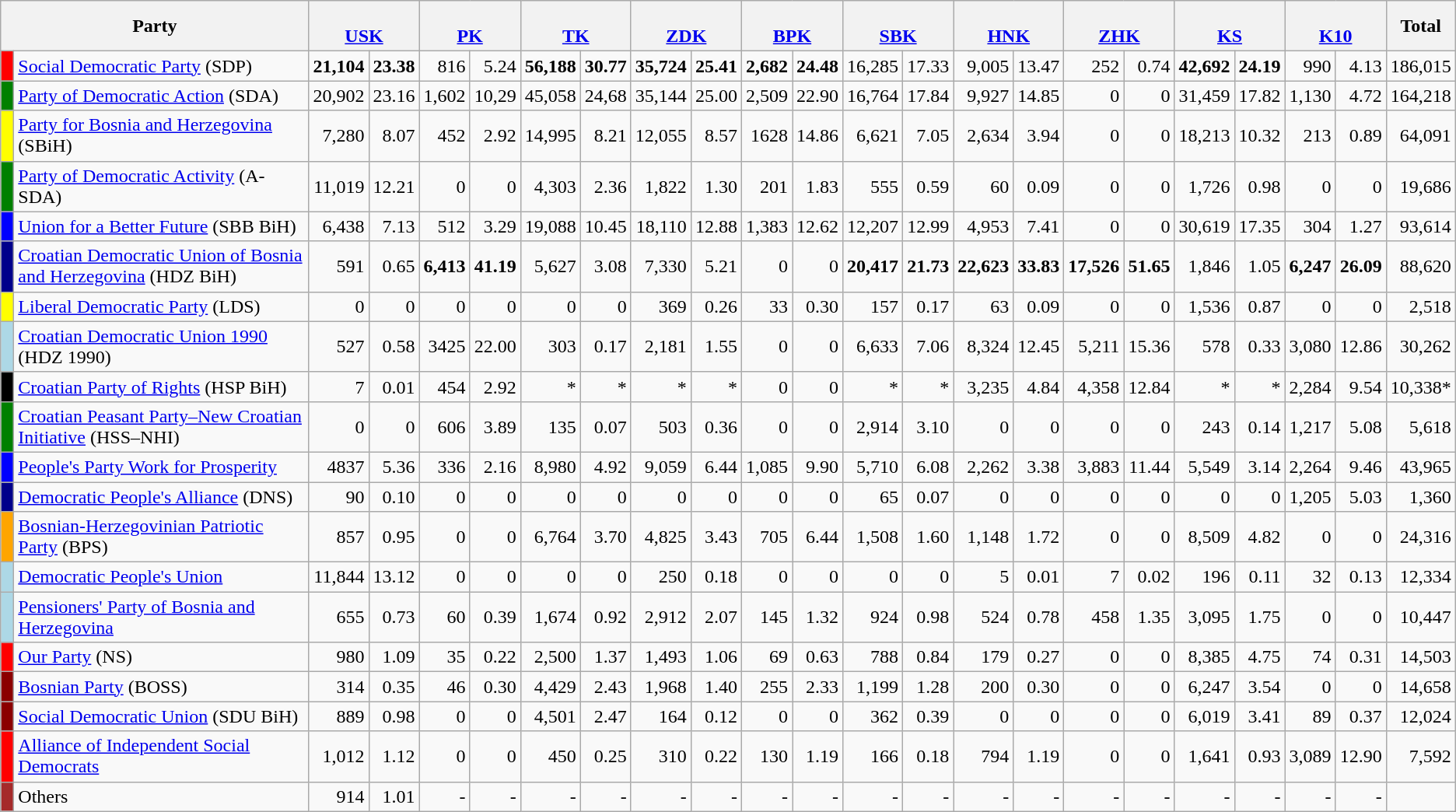<table class=wikitable collapsible>
<tr>
<th colspan=2>Party</th>
<th colspan=2><br><a href='#'>USK</a></th>
<th colspan=2><br><a href='#'>PK</a></th>
<th colspan=2><br><a href='#'>TK</a></th>
<th colspan=2><br><a href='#'>ZDK</a></th>
<th colspan=2><br><a href='#'>BPK</a></th>
<th colspan=2><br><a href='#'>SBK</a></th>
<th colspan=2><br><a href='#'>HNK</a></th>
<th colspan=2><br><a href='#'>ZHK</a></th>
<th colspan=2><br><a href='#'>KS</a></th>
<th colspan=2><br><a href='#'>K10</a></th>
<th><strong>Total</strong></th>
</tr>
<tr>
<td bgcolor=red> </td>
<td><a href='#'>Social Democratic Party</a> (SDP)</td>
<td align=right><strong>21,104</strong></td>
<td align=right><strong>23.38</strong></td>
<td align=right>816</td>
<td align=right>5.24</td>
<td align=right><strong>56,188</strong></td>
<td align=right><strong>30.77</strong></td>
<td align=right><strong>35,724</strong></td>
<td align=right><strong>25.41</strong></td>
<td align=right><strong>2,682</strong></td>
<td align=right><strong>24.48</strong></td>
<td align=right>16,285</td>
<td align=right>17.33</td>
<td align=right>9,005</td>
<td align=right>13.47</td>
<td align=right>252</td>
<td align=right>0.74</td>
<td align=right><strong>42,692</strong></td>
<td align=right><strong>24.19</strong></td>
<td align=right>990</td>
<td align=right>4.13</td>
<td align=right>186,015</td>
</tr>
<tr>
<td bgcolor=green> </td>
<td><a href='#'>Party of Democratic Action</a> (SDA)</td>
<td align=right>20,902</td>
<td align=right>23.16</td>
<td align=right>1,602</td>
<td align=right>10,29</td>
<td align=right>45,058</td>
<td align=right>24,68</td>
<td align=right>35,144</td>
<td align=right>25.00</td>
<td align=right>2,509</td>
<td align=right>22.90</td>
<td align=right>16,764</td>
<td align=right>17.84</td>
<td align=right>9,927</td>
<td align=right>14.85</td>
<td align=right>0</td>
<td align=right>0</td>
<td align=right>31,459</td>
<td align=right>17.82</td>
<td align=right>1,130</td>
<td align=right>4.72</td>
<td align=right>164,218</td>
</tr>
<tr>
<td bgcolor=yellow> </td>
<td><a href='#'>Party for Bosnia and Herzegovina</a> (SBiH)</td>
<td align=right>7,280</td>
<td align=right>8.07</td>
<td align=right>452</td>
<td align=right>2.92</td>
<td align=right>14,995</td>
<td align=right>8.21</td>
<td align=right>12,055</td>
<td align=right>8.57</td>
<td align=right>1628</td>
<td align=right>14.86</td>
<td align=right>6,621</td>
<td align=right>7.05</td>
<td align=right>2,634</td>
<td align=right>3.94</td>
<td align=right>0</td>
<td align=right>0</td>
<td align=right>18,213</td>
<td align=right>10.32</td>
<td align=right>213</td>
<td align=right>0.89</td>
<td align=right>64,091</td>
</tr>
<tr>
<td bgcolor=green> </td>
<td><a href='#'>Party of Democratic Activity</a> (A-SDA)</td>
<td align=right>11,019</td>
<td align=right>12.21</td>
<td align=right>0</td>
<td align=right>0</td>
<td align=right>4,303</td>
<td align=right>2.36</td>
<td align=right>1,822</td>
<td align=right>1.30</td>
<td align=right>201</td>
<td align=right>1.83</td>
<td align=right>555</td>
<td align=right>0.59</td>
<td align=right>60</td>
<td align=right>0.09</td>
<td align=right>0</td>
<td align=right>0</td>
<td align=right>1,726</td>
<td align=right>0.98</td>
<td align=right>0</td>
<td align=right>0</td>
<td align=right>19,686</td>
</tr>
<tr>
<td bgcolor=blue> </td>
<td><a href='#'>Union for a Better Future</a> (SBB BiH)</td>
<td align=right>6,438</td>
<td align=right>7.13</td>
<td align=right>512</td>
<td align=right>3.29</td>
<td align=right>19,088</td>
<td align=right>10.45</td>
<td align=right>18,110</td>
<td align=right>12.88</td>
<td align=right>1,383</td>
<td align=right>12.62</td>
<td align=right>12,207</td>
<td align=right>12.99</td>
<td align=right>4,953</td>
<td align=right>7.41</td>
<td align=right>0</td>
<td align=right>0</td>
<td align=right>30,619</td>
<td align=right>17.35</td>
<td align=right>304</td>
<td align=right>1.27</td>
<td align=right>93,614</td>
</tr>
<tr>
<td bgcolor=darkblue> </td>
<td><a href='#'>Croatian Democratic Union of Bosnia and Herzegovina</a> (HDZ BiH)</td>
<td align=right>591</td>
<td align=right>0.65</td>
<td align=right><strong>6,413</strong></td>
<td align=right><strong>41.19</strong></td>
<td align=right>5,627</td>
<td align=right>3.08</td>
<td align=right>7,330</td>
<td align=right>5.21</td>
<td align=right>0</td>
<td align=right>0</td>
<td align=right><strong>20,417</strong></td>
<td align=right><strong>21.73</strong></td>
<td align=right><strong>22,623</strong></td>
<td align=right><strong>33.83</strong></td>
<td align=right><strong>17,526</strong></td>
<td align=right><strong>51.65</strong></td>
<td align=right>1,846</td>
<td align=right>1.05</td>
<td align=right><strong>6,247</strong></td>
<td align=right><strong>26.09</strong></td>
<td align=right>88,620</td>
</tr>
<tr>
<td bgcolor=yellow> </td>
<td><a href='#'>Liberal Democratic Party</a> (LDS)</td>
<td align=right>0</td>
<td align=right>0</td>
<td align=right>0</td>
<td align=right>0</td>
<td align=right>0</td>
<td align=right>0</td>
<td align=right>369</td>
<td align=right>0.26</td>
<td align=right>33</td>
<td align=right>0.30</td>
<td align=right>157</td>
<td align=right>0.17</td>
<td align=right>63</td>
<td align=right>0.09</td>
<td align=right>0</td>
<td align=right>0</td>
<td align=right>1,536</td>
<td align=right>0.87</td>
<td align=right>0</td>
<td align=right>0</td>
<td align=right>2,518</td>
</tr>
<tr>
<td bgcolor=lightblue> </td>
<td><a href='#'>Croatian Democratic Union 1990</a> (HDZ 1990)</td>
<td align=right>527</td>
<td align=right>0.58</td>
<td align=right>3425</td>
<td align=right>22.00</td>
<td align=right>303</td>
<td align=right>0.17</td>
<td align=right>2,181</td>
<td align=right>1.55</td>
<td align=right>0</td>
<td align=right>0</td>
<td align=right>6,633</td>
<td align=right>7.06</td>
<td align=right>8,324</td>
<td align=right>12.45</td>
<td align=right>5,211</td>
<td align=right>15.36</td>
<td align=right>578</td>
<td align=right>0.33</td>
<td align=right>3,080</td>
<td align=right>12.86</td>
<td align=right>30,262</td>
</tr>
<tr>
<td bgcolor=black> </td>
<td><a href='#'>Croatian Party of Rights</a> (HSP BiH)</td>
<td align=right>7</td>
<td align=right>0.01</td>
<td align=right>454</td>
<td align=right>2.92</td>
<td align=right>*</td>
<td align=right>*</td>
<td align=right>*</td>
<td align=right>*</td>
<td align=right>0</td>
<td align=right>0</td>
<td align=right>*</td>
<td align=right>*</td>
<td align=right>3,235</td>
<td align=right>4.84</td>
<td align=right>4,358</td>
<td align=right>12.84</td>
<td align=right>*</td>
<td align=right>*</td>
<td align=right>2,284</td>
<td align=right>9.54</td>
<td align=right>10,338*</td>
</tr>
<tr>
<td bgcolor=green> </td>
<td><a href='#'>Croatian Peasant Party–New Croatian Initiative</a> (HSS–NHI)</td>
<td align=right>0</td>
<td align=right>0</td>
<td align=right>606</td>
<td align=right>3.89</td>
<td align=right>135</td>
<td align=right>0.07</td>
<td align=right>503</td>
<td align=right>0.36</td>
<td align=right>0</td>
<td align=right>0</td>
<td align=right>2,914</td>
<td align=right>3.10</td>
<td align=right>0</td>
<td align=right>0</td>
<td align=right>0</td>
<td align=right>0</td>
<td align=right>243</td>
<td align=right>0.14</td>
<td align=right>1,217</td>
<td align=right>5.08</td>
<td align=right>5,618</td>
</tr>
<tr>
<td bgcolor=blue> </td>
<td><a href='#'>People's Party Work for Prosperity</a></td>
<td align=right>4837</td>
<td align=right>5.36</td>
<td align=right>336</td>
<td align=right>2.16</td>
<td align=right>8,980</td>
<td align=right>4.92</td>
<td align=right>9,059</td>
<td align=right>6.44</td>
<td align=right>1,085</td>
<td align=right>9.90</td>
<td align=right>5,710</td>
<td align=right>6.08</td>
<td align=right>2,262</td>
<td align=right>3.38</td>
<td align=right>3,883</td>
<td align=right>11.44</td>
<td align=right>5,549</td>
<td align=right>3.14</td>
<td align=right>2,264</td>
<td align=right>9.46</td>
<td align=right>43,965</td>
</tr>
<tr>
<td bgcolor=darkblue> </td>
<td><a href='#'>Democratic People's Alliance</a> (DNS)</td>
<td align=right>90</td>
<td align=right>0.10</td>
<td align=right>0</td>
<td align=right>0</td>
<td align=right>0</td>
<td align=right>0</td>
<td align=right>0</td>
<td align=right>0</td>
<td align=right>0</td>
<td align=right>0</td>
<td align=right>65</td>
<td align=right>0.07</td>
<td align=right>0</td>
<td align=right>0</td>
<td align=right>0</td>
<td align=right>0</td>
<td align=right>0</td>
<td align=right>0</td>
<td align=right>1,205</td>
<td align=right>5.03</td>
<td align=right>1,360</td>
</tr>
<tr>
<td bgcolor=orange> </td>
<td><a href='#'>Bosnian-Herzegovinian Patriotic Party</a> (BPS)</td>
<td align=right>857</td>
<td align=right>0.95</td>
<td align=right>0</td>
<td align=right>0</td>
<td align=right>6,764</td>
<td align=right>3.70</td>
<td align=right>4,825</td>
<td align=right>3.43</td>
<td align=right>705</td>
<td align=right>6.44</td>
<td align=right>1,508</td>
<td align=right>1.60</td>
<td align=right>1,148</td>
<td align=right>1.72</td>
<td align=right>0</td>
<td align=right>0</td>
<td align=right>8,509</td>
<td align=right>4.82</td>
<td align=right>0</td>
<td align=right>0</td>
<td align=right>24,316</td>
</tr>
<tr>
<td bgcolor=lightblue> </td>
<td><a href='#'>Democratic People's Union</a></td>
<td align=right>11,844</td>
<td align=right>13.12</td>
<td align=right>0</td>
<td align=right>0</td>
<td align=right>0</td>
<td align=right>0</td>
<td align=right>250</td>
<td align=right>0.18</td>
<td align=right>0</td>
<td align=right>0</td>
<td align=right>0</td>
<td align=right>0</td>
<td align=right>5</td>
<td align=right>0.01</td>
<td align=right>7</td>
<td align=right>0.02</td>
<td align=right>196</td>
<td align=right>0.11</td>
<td align=right>32</td>
<td align=right>0.13</td>
<td align=right>12,334</td>
</tr>
<tr>
<td bgcolor=lightblue> </td>
<td><a href='#'>Pensioners' Party of Bosnia and Herzegovina</a></td>
<td align=right>655</td>
<td align=right>0.73</td>
<td align=right>60</td>
<td align=right>0.39</td>
<td align=right>1,674</td>
<td align=right>0.92</td>
<td align=right>2,912</td>
<td align=right>2.07</td>
<td align=right>145</td>
<td align=right>1.32</td>
<td align=right>924</td>
<td align=right>0.98</td>
<td align=right>524</td>
<td align=right>0.78</td>
<td align=right>458</td>
<td align=right>1.35</td>
<td align=right>3,095</td>
<td align=right>1.75</td>
<td align=right>0</td>
<td align=right>0</td>
<td align=right>10,447</td>
</tr>
<tr>
<td bgcolor=red> </td>
<td><a href='#'>Our Party</a> (NS)</td>
<td align=right>980</td>
<td align=right>1.09</td>
<td align=right>35</td>
<td align=right>0.22</td>
<td align=right>2,500</td>
<td align=right>1.37</td>
<td align=right>1,493</td>
<td align=right>1.06</td>
<td align=right>69</td>
<td align=right>0.63</td>
<td align=right>788</td>
<td align=right>0.84</td>
<td align=right>179</td>
<td align=right>0.27</td>
<td align=right>0</td>
<td align=right>0</td>
<td align=right>8,385</td>
<td align=right>4.75</td>
<td align=right>74</td>
<td align=right>0.31</td>
<td align=right>14,503</td>
</tr>
<tr>
<td bgcolor=darkred> </td>
<td><a href='#'>Bosnian Party</a> (BOSS)</td>
<td align=right>314</td>
<td align=right>0.35</td>
<td align=right>46</td>
<td align=right>0.30</td>
<td align=right>4,429</td>
<td align=right>2.43</td>
<td align=right>1,968</td>
<td align=right>1.40</td>
<td align=right>255</td>
<td align=right>2.33</td>
<td align=right>1,199</td>
<td align=right>1.28</td>
<td align=right>200</td>
<td align=right>0.30</td>
<td align=right>0</td>
<td align=right>0</td>
<td align=right>6,247</td>
<td align=right>3.54</td>
<td align=right>0</td>
<td align=right>0</td>
<td align=right>14,658</td>
</tr>
<tr>
<td bgcolor=darkred> </td>
<td><a href='#'>Social Democratic Union</a> (SDU BiH)</td>
<td align=right>889</td>
<td align=right>0.98</td>
<td align=right>0</td>
<td align=right>0</td>
<td align=right>4,501</td>
<td align=right>2.47</td>
<td align=right>164</td>
<td align=right>0.12</td>
<td align=right>0</td>
<td align=right>0</td>
<td align=right>362</td>
<td align=right>0.39</td>
<td align=right>0</td>
<td align=right>0</td>
<td align=right>0</td>
<td align=right>0</td>
<td align=right>6,019</td>
<td align=right>3.41</td>
<td align=right>89</td>
<td align=right>0.37</td>
<td align=right>12,024</td>
</tr>
<tr>
<td bgcolor=red> </td>
<td><a href='#'>Alliance of Independent Social Democrats</a></td>
<td align=right>1,012</td>
<td align=right>1.12</td>
<td align=right>0</td>
<td align=right>0</td>
<td align=right>450</td>
<td align=right>0.25</td>
<td align=right>310</td>
<td align=right>0.22</td>
<td align=right>130</td>
<td align=right>1.19</td>
<td align=right>166</td>
<td align=right>0.18</td>
<td align=right>794</td>
<td align=right>1.19</td>
<td align=right>0</td>
<td align=right>0</td>
<td align=right>1,641</td>
<td align=right>0.93</td>
<td align=right>3,089</td>
<td align=right>12.90</td>
<td align=right>7,592</td>
</tr>
<tr>
<td bgcolor=brown> </td>
<td>Others</td>
<td align=right>914</td>
<td align=right>1.01</td>
<td align=right>-</td>
<td align=right>-</td>
<td align=right>-</td>
<td align=right>-</td>
<td align=right>-</td>
<td align=right>-</td>
<td align=right>-</td>
<td align=right>-</td>
<td align=right>-</td>
<td align=right>-</td>
<td align=right>-</td>
<td align=right>-</td>
<td align=right>-</td>
<td align=right>-</td>
<td align=right>-</td>
<td align=right>-</td>
<td align=right>-</td>
<td align=right>-</td>
</tr>
</table>
